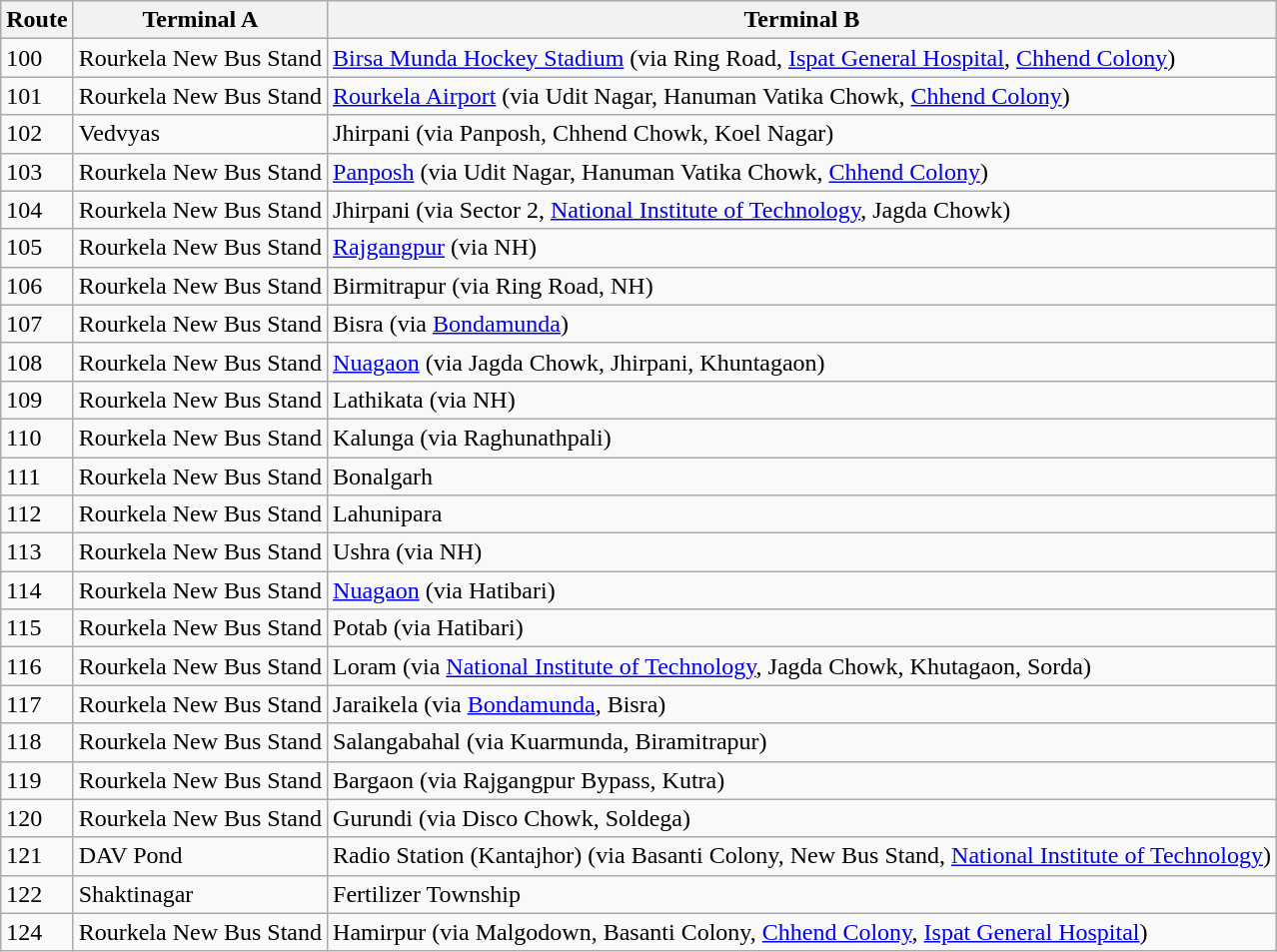<table class="wikitable sortable">
<tr>
<th>Route</th>
<th>Terminal A</th>
<th>Terminal B</th>
</tr>
<tr>
<td>100</td>
<td>Rourkela New Bus Stand</td>
<td><a href='#'>Birsa Munda Hockey Stadium</a> (via Ring Road, <a href='#'>Ispat General Hospital</a>, <a href='#'>Chhend Colony</a>)</td>
</tr>
<tr>
<td>101</td>
<td>Rourkela New Bus Stand</td>
<td><a href='#'>Rourkela Airport</a> (via Udit Nagar, Hanuman Vatika Chowk, <a href='#'>Chhend Colony</a>)</td>
</tr>
<tr>
<td>102</td>
<td>Vedvyas</td>
<td>Jhirpani (via Panposh, Chhend Chowk, Koel Nagar)</td>
</tr>
<tr>
<td>103</td>
<td>Rourkela New Bus Stand</td>
<td><a href='#'>Panposh</a> (via Udit Nagar, Hanuman Vatika Chowk, <a href='#'>Chhend Colony</a>)</td>
</tr>
<tr>
<td>104</td>
<td>Rourkela New Bus Stand</td>
<td>Jhirpani (via Sector 2, <a href='#'>National Institute of Technology</a>, Jagda Chowk)</td>
</tr>
<tr>
<td>105</td>
<td>Rourkela New Bus Stand</td>
<td><a href='#'>Rajgangpur</a> (via NH)</td>
</tr>
<tr>
<td>106</td>
<td>Rourkela New Bus Stand</td>
<td>Birmitrapur (via Ring Road, NH)</td>
</tr>
<tr>
<td>107</td>
<td>Rourkela New Bus Stand</td>
<td>Bisra (via <a href='#'>Bondamunda</a>)</td>
</tr>
<tr>
<td>108</td>
<td>Rourkela New Bus Stand</td>
<td><a href='#'>Nuagaon</a> (via Jagda Chowk, Jhirpani, Khuntagaon)</td>
</tr>
<tr>
<td>109</td>
<td>Rourkela New Bus Stand</td>
<td>Lathikata (via NH)</td>
</tr>
<tr>
<td>110</td>
<td>Rourkela New Bus Stand</td>
<td>Kalunga (via Raghunathpali)</td>
</tr>
<tr>
<td>111</td>
<td>Rourkela New Bus Stand</td>
<td>Bonalgarh</td>
</tr>
<tr>
<td>112</td>
<td>Rourkela New Bus Stand</td>
<td>Lahunipara</td>
</tr>
<tr>
<td>113</td>
<td>Rourkela New Bus Stand</td>
<td>Ushra (via NH)</td>
</tr>
<tr>
<td>114</td>
<td>Rourkela New Bus Stand</td>
<td><a href='#'>Nuagaon</a> (via Hatibari)</td>
</tr>
<tr>
<td>115</td>
<td>Rourkela New Bus Stand</td>
<td>Potab (via Hatibari)</td>
</tr>
<tr>
<td>116</td>
<td>Rourkela New Bus Stand</td>
<td>Loram (via <a href='#'>National Institute of Technology</a>, Jagda Chowk, Khutagaon, Sorda)</td>
</tr>
<tr>
<td>117</td>
<td>Rourkela New Bus Stand</td>
<td>Jaraikela (via <a href='#'>Bondamunda</a>, Bisra)</td>
</tr>
<tr>
<td>118</td>
<td>Rourkela New Bus Stand</td>
<td>Salangabahal (via Kuarmunda, Biramitrapur)</td>
</tr>
<tr>
<td>119</td>
<td>Rourkela New Bus Stand</td>
<td>Bargaon (via Rajgangpur Bypass, Kutra)</td>
</tr>
<tr>
<td>120</td>
<td>Rourkela New Bus Stand</td>
<td>Gurundi (via Disco Chowk, Soldega)</td>
</tr>
<tr>
<td>121</td>
<td>DAV Pond</td>
<td>Radio Station (Kantajhor) (via Basanti Colony, New Bus Stand, <a href='#'>National Institute of Technology</a>)</td>
</tr>
<tr>
<td>122</td>
<td>Shaktinagar</td>
<td>Fertilizer Township</td>
</tr>
<tr>
<td>124</td>
<td>Rourkela New Bus Stand</td>
<td>Hamirpur (via Malgodown, Basanti Colony, <a href='#'>Chhend Colony</a>, <a href='#'>Ispat General Hospital</a>)</td>
</tr>
</table>
